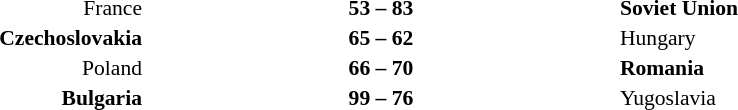<table width=75% cellspacing=1>
<tr>
<th width=25%></th>
<th width=25%></th>
<th width=25%></th>
</tr>
<tr style=font-size:90%>
<td align=right>France</td>
<td align=center><strong>53 – 83</strong></td>
<td><strong>Soviet Union</strong></td>
</tr>
<tr style=font-size:90%>
<td align=right><strong>Czechoslovakia</strong></td>
<td align=center><strong>65 – 62</strong></td>
<td>Hungary</td>
</tr>
<tr style=font-size:90%>
<td align=right>Poland</td>
<td align=center><strong>66 – 70</strong></td>
<td><strong>Romania</strong></td>
</tr>
<tr style=font-size:90%>
<td align=right><strong>Bulgaria</strong></td>
<td align=center><strong>99 – 76</strong></td>
<td>Yugoslavia</td>
</tr>
</table>
